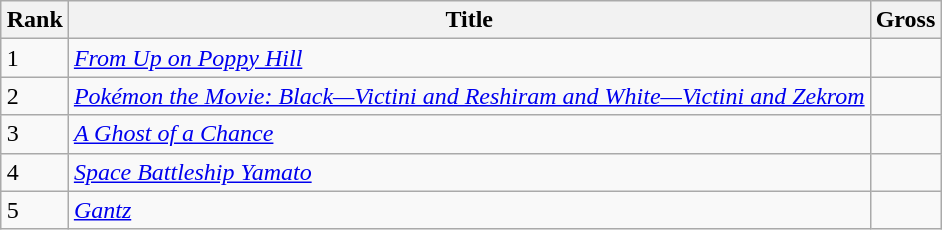<table class="wikitable sortable" style="margin:auto; margin:auto;">
<tr>
<th>Rank</th>
<th>Title</th>
<th>Gross</th>
</tr>
<tr>
<td>1</td>
<td><em><a href='#'>From Up on Poppy Hill</a></em></td>
<td></td>
</tr>
<tr>
<td>2</td>
<td><em><a href='#'>Pokémon the Movie: Black—Victini and Reshiram and White—Victini and Zekrom</a></em></td>
<td></td>
</tr>
<tr>
<td>3</td>
<td><em><a href='#'>A Ghost of a Chance</a></em></td>
<td></td>
</tr>
<tr>
<td>4</td>
<td><em><a href='#'>Space Battleship Yamato</a></em></td>
<td></td>
</tr>
<tr>
<td>5</td>
<td><em><a href='#'>Gantz</a></em></td>
<td></td>
</tr>
</table>
